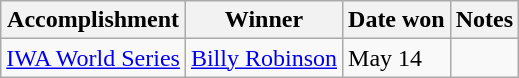<table class="wikitable">
<tr>
<th>Accomplishment</th>
<th>Winner</th>
<th>Date won</th>
<th>Notes</th>
</tr>
<tr>
<td><a href='#'>IWA World Series</a></td>
<td><a href='#'>Billy Robinson</a></td>
<td>May 14</td>
<td></td>
</tr>
</table>
